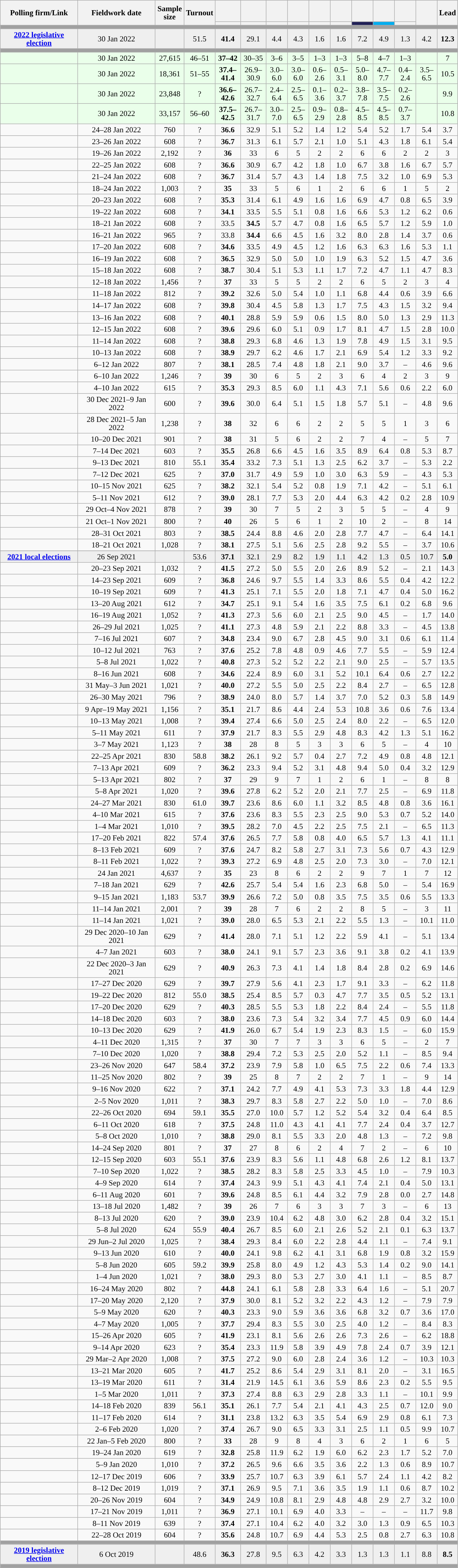<table class="wikitable sortable mw-datatable" style="text-align:center;font-size:95%;line-height:16px;">
<tr style="height:42px;">
<th style="width:145px;" rowspan="2">Polling firm/Link</th>
<th style="width:145px;" rowspan="2">Fieldwork date</th>
<th class="unsortable" style="width:50px;" rowspan="2">Sample size</th>
<th class="unsortable" style="width:45px;" rowspan="2">Turnout</th>
<th class="sortable" style="width:43px;"></th>
<th class="sortable" style="width:43px;"></th>
<th class="sortable" style="width:35px;"></th>
<th class="sortable" style="width:35px;"></th>
<th class="sortable" style="width:35px;"></th>
<th class="sortable" style="width:35px;"></th>
<th class="sortable" style="width:35px;"></th>
<th class="sortable" style="width:35px;"></th>
<th class="sortable" style="width:35px;"></th>
<th class="unsortable" style="width:35px;" rowspan="2"></th>
<th class="unsortable" style="width:30px;" rowspan="2">Lead</th>
</tr>
<tr>
<th class="sortable" style="color:inherit;background:"></th>
<th class="sortable" style="color:inherit;background:"></th>
<th class="sortable" style="color:inherit;background:"></th>
<th class="sortable" style="color:inherit;background:"></th>
<th class="sortable" style="color:inherit;background:"></th>
<th class="sortable" style="color:inherit;background:"></th>
<th class="sortable" style="color:inherit;background:#202056;"></th>
<th class="sortable" style="color:inherit;background:#00ADEF;"></th>
<th class="sortable" style="color:inherit;background:"></th>
</tr>
<tr>
<td colspan="15" style="background:#A0A0A0"></td>
</tr>
<tr style="background:#EFEFEF">
<td><strong><a href='#'>2022 legislative election</a></strong></td>
<td>30 Jan 2022</td>
<td></td>
<td>51.5</td>
<td><strong>41.4</strong><br></td>
<td>29.1<br></td>
<td>4.4<br></td>
<td>4.3<br></td>
<td>1.6<br></td>
<td>1.6<br></td>
<td>7.2<br></td>
<td>4.9<br></td>
<td>1.3<br></td>
<td>4.2<br></td>
<td style="background:"><strong>12.3</strong></td>
</tr>
<tr>
<td colspan="15" style="background:#A0A0A0"></td>
</tr>
<tr style="background:#EAFFEA">
<td></td>
<td>30 Jan 2022</td>
<td>27,615</td>
<td>46–51</td>
<td><strong>37–42</strong><br></td>
<td>30–35<br></td>
<td>3–6<br></td>
<td>3–5<br></td>
<td>1–3<br></td>
<td>1–3<br></td>
<td>5–8<br></td>
<td>4–7<br></td>
<td>1–3<br></td>
<td></td>
<td style="background:">7</td>
</tr>
<tr style="background:#EAFFEA">
<td></td>
<td>30 Jan 2022</td>
<td>18,361</td>
<td>51–55</td>
<td><strong>37.4–<br>41.4</strong><br></td>
<td>26.9–<br>30.9<br></td>
<td>3.0–<br>6.0<br></td>
<td>3.0–<br>6.0<br></td>
<td>0.6–<br>2.6<br></td>
<td>0.5–<br>3.1<br></td>
<td>5.0–<br>8.0<br></td>
<td>4.7–<br>7.7<br></td>
<td>0.4–<br>2.4<br></td>
<td>3.5–<br>6.5<br></td>
<td style="background:">10.5</td>
</tr>
<tr style="background:#EAFFEA">
<td></td>
<td>30 Jan 2022</td>
<td>23,848</td>
<td>?</td>
<td><strong>36.6–<br>42.6</strong><br></td>
<td>26.7–<br>32.7<br></td>
<td>2.4–<br>6.4<br></td>
<td>2.5–<br>6.5<br></td>
<td>0.1–<br>3.6<br></td>
<td>0.2–<br>3.7<br></td>
<td>3.8–<br>7.8<br></td>
<td>3.5–<br>7.5<br></td>
<td>0.2–<br>2.6<br></td>
<td></td>
<td style="background:">9.9</td>
</tr>
<tr style="background:#EAFFEA">
<td></td>
<td>30 Jan 2022</td>
<td>33,157</td>
<td>56–60</td>
<td><strong>37.5–<br>42.5</strong><br></td>
<td>26.7–<br>31.7<br></td>
<td>3.0–<br>7.0<br></td>
<td>2.5–<br>6.5<br></td>
<td>0.9–<br>2.9<br></td>
<td>0.8–<br>2.8<br></td>
<td>4.5–<br>8.5<br></td>
<td>4.5–<br>8.5<br></td>
<td>0.7–<br>3.7<br></td>
<td></td>
<td style="background:">10.8</td>
</tr>
<tr>
<td></td>
<td>24–28 Jan 2022</td>
<td>760</td>
<td>?</td>
<td><strong>36.6</strong><br></td>
<td>32.9<br></td>
<td>5.1<br></td>
<td>5.2<br></td>
<td>1.4<br></td>
<td>1.2<br></td>
<td>5.4<br></td>
<td>5.2<br></td>
<td>1.7<br></td>
<td>5.4<br></td>
<td style="background:">3.7</td>
</tr>
<tr>
<td></td>
<td>23–26 Jan 2022</td>
<td>608</td>
<td>?</td>
<td><strong>36.7</strong></td>
<td>31.3</td>
<td>6.1</td>
<td>5.7</td>
<td>2.1</td>
<td>1.0</td>
<td>5.1</td>
<td>4.3</td>
<td>1.8</td>
<td>6.1</td>
<td style="background:">5.4</td>
</tr>
<tr>
<td></td>
<td>19–26 Jan 2022</td>
<td>2,192</td>
<td>?</td>
<td><strong>36</strong><br></td>
<td>33<br></td>
<td>6<br></td>
<td>5<br></td>
<td>2<br></td>
<td>2<br></td>
<td>6<br></td>
<td>6<br></td>
<td>2<br></td>
<td>2<br></td>
<td style="background:">3</td>
</tr>
<tr>
<td></td>
<td>22–25 Jan 2022</td>
<td>608</td>
<td>?</td>
<td><strong>36.6</strong></td>
<td>30.9</td>
<td>6.7</td>
<td>4.2</td>
<td>1.8</td>
<td>1.0</td>
<td>6.7</td>
<td>3.8</td>
<td>1.6</td>
<td>6.7</td>
<td style="background:">5.7</td>
</tr>
<tr>
<td></td>
<td>21–24 Jan 2022</td>
<td>608</td>
<td>?</td>
<td><strong>36.7</strong></td>
<td>31.4</td>
<td>5.7</td>
<td>4.3</td>
<td>1.4</td>
<td>1.8</td>
<td>7.5</td>
<td>3.2</td>
<td>1.0</td>
<td>6.9</td>
<td style="background:">5.3</td>
</tr>
<tr>
<td></td>
<td>18–24 Jan 2022</td>
<td>1,003</td>
<td>?</td>
<td><strong>35</strong><br></td>
<td>33<br></td>
<td>5<br></td>
<td>6<br></td>
<td>1<br></td>
<td>2<br></td>
<td>6<br></td>
<td>6<br></td>
<td>1<br></td>
<td>5<br></td>
<td style="background:">2</td>
</tr>
<tr>
<td></td>
<td>20–23 Jan 2022</td>
<td>608</td>
<td>?</td>
<td><strong>35.3</strong></td>
<td>31.4</td>
<td>6.1</td>
<td>4.9</td>
<td>1.6</td>
<td>1.6</td>
<td>6.9</td>
<td>4.7</td>
<td>0.8</td>
<td>6.5</td>
<td style="background:">3.9</td>
</tr>
<tr>
<td></td>
<td>19–22 Jan 2022</td>
<td>608</td>
<td>?</td>
<td><strong>34.1</strong></td>
<td>33.5</td>
<td>5.5</td>
<td>5.1</td>
<td>0.8</td>
<td>1.6</td>
<td>6.6</td>
<td>5.3</td>
<td>1.2</td>
<td>6.2</td>
<td style="background:">0.6</td>
</tr>
<tr>
<td></td>
<td>18–21 Jan 2022</td>
<td>608</td>
<td>?</td>
<td>33.5</td>
<td><strong>34.5</strong></td>
<td>5.7</td>
<td>4.7</td>
<td>0.8</td>
<td>1.6</td>
<td>6.5</td>
<td>5.7</td>
<td>1.2</td>
<td>5.9</td>
<td style="background:">1.0</td>
</tr>
<tr>
<td></td>
<td>16–21 Jan 2022</td>
<td>965</td>
<td>?</td>
<td>33.8</td>
<td><strong>34.4</strong></td>
<td>6.6</td>
<td>4.5</td>
<td>1.6</td>
<td>3.2</td>
<td>8.0</td>
<td>2.8</td>
<td>1.4</td>
<td>3.7</td>
<td style="background:">0.6</td>
</tr>
<tr>
<td></td>
<td>17–20 Jan 2022</td>
<td>608</td>
<td>?</td>
<td><strong>34.6</strong></td>
<td>33.5</td>
<td>4.9</td>
<td>4.5</td>
<td>1.2</td>
<td>1.6</td>
<td>6.3</td>
<td>6.3</td>
<td>1.6</td>
<td>5.3</td>
<td style="background:">1.1</td>
</tr>
<tr>
<td></td>
<td>16–19 Jan 2022</td>
<td>608</td>
<td>?</td>
<td><strong>36.5</strong></td>
<td>32.9</td>
<td>5.0</td>
<td>5.0</td>
<td>1.0</td>
<td>1.9</td>
<td>6.3</td>
<td>5.2</td>
<td>1.5</td>
<td>4.7</td>
<td style="background:">3.6</td>
</tr>
<tr>
<td></td>
<td>15–18 Jan 2022</td>
<td>608</td>
<td>?</td>
<td><strong>38.7</strong></td>
<td>30.4</td>
<td>5.1</td>
<td>5.3</td>
<td>1.1</td>
<td>1.7</td>
<td>7.2</td>
<td>4.7</td>
<td>1.1</td>
<td>4.7</td>
<td style="background:">8.3</td>
</tr>
<tr>
<td></td>
<td>12–18 Jan 2022</td>
<td>1,456</td>
<td>?</td>
<td><strong>37</strong><br></td>
<td>33<br></td>
<td>5<br></td>
<td>5<br></td>
<td>2<br></td>
<td>2<br></td>
<td>6<br></td>
<td>5<br></td>
<td>2<br></td>
<td>3</td>
<td style="background:">4</td>
</tr>
<tr>
<td></td>
<td>11–18 Jan 2022</td>
<td>812</td>
<td>?</td>
<td><strong>39.2</strong></td>
<td>32.6</td>
<td>5.0</td>
<td>5.4</td>
<td>1.0</td>
<td>1.1</td>
<td>6.8</td>
<td>4.4</td>
<td>0.6</td>
<td>3.9</td>
<td style="background:">6.6</td>
</tr>
<tr>
<td></td>
<td>14–17 Jan 2022</td>
<td>608</td>
<td>?</td>
<td><strong>39.8</strong></td>
<td>30.4</td>
<td>4.5</td>
<td>5.8</td>
<td>1.3</td>
<td>1.7</td>
<td>7.5</td>
<td>4.3</td>
<td>1.5</td>
<td>3.2</td>
<td style="background:">9.4</td>
</tr>
<tr>
<td></td>
<td>13–16 Jan 2022</td>
<td>608</td>
<td>?</td>
<td><strong>40.1</strong></td>
<td>28.8</td>
<td>5.9</td>
<td>5.9</td>
<td>0.6</td>
<td>1.5</td>
<td>8.0</td>
<td>5.0</td>
<td>1.3</td>
<td>2.9</td>
<td style="background:">11.3</td>
</tr>
<tr>
<td></td>
<td>12–15 Jan 2022</td>
<td>608</td>
<td>?</td>
<td><strong>39.6</strong></td>
<td>29.6</td>
<td>6.0</td>
<td>5.1</td>
<td>0.9</td>
<td>1.7</td>
<td>8.1</td>
<td>4.7</td>
<td>1.5</td>
<td>2.8</td>
<td style="background:">10.0</td>
</tr>
<tr>
<td></td>
<td>11–14 Jan 2022</td>
<td>608</td>
<td>?</td>
<td><strong>38.8</strong></td>
<td>29.3</td>
<td>6.8</td>
<td>4.6</td>
<td>1.3</td>
<td>1.9</td>
<td>7.8</td>
<td>4.9</td>
<td>1.5</td>
<td>3.1</td>
<td style="background:">9.5</td>
</tr>
<tr>
<td></td>
<td>10–13 Jan 2022</td>
<td>608</td>
<td>?</td>
<td><strong>38.9</strong></td>
<td>29.7</td>
<td>6.2</td>
<td>4.6</td>
<td>1.7</td>
<td>2.1</td>
<td>6.9</td>
<td>5.4</td>
<td>1.2</td>
<td>3.3</td>
<td style="background:">9.2</td>
</tr>
<tr>
<td></td>
<td>6–12 Jan 2022</td>
<td>807</td>
<td>?</td>
<td><strong>38.1</strong></td>
<td>28.5</td>
<td>7.4</td>
<td>4.8</td>
<td>1.8</td>
<td>2.1</td>
<td>9.0</td>
<td>3.7</td>
<td>–</td>
<td>4.6</td>
<td style="background:">9.6</td>
</tr>
<tr>
<td></td>
<td>6–10 Jan 2022</td>
<td>1,246</td>
<td>?</td>
<td><strong>39</strong><br></td>
<td>30<br></td>
<td>6<br></td>
<td>5<br></td>
<td>2<br></td>
<td>3<br></td>
<td>6<br></td>
<td>4<br></td>
<td>2<br></td>
<td>3</td>
<td style="background:">9</td>
</tr>
<tr>
<td></td>
<td>4–10 Jan 2022</td>
<td>615</td>
<td>?</td>
<td><strong>35.3</strong></td>
<td>29.3</td>
<td>8.5</td>
<td>6.0</td>
<td>1.1</td>
<td>4.3</td>
<td>7.1</td>
<td>5.6</td>
<td>0.6</td>
<td>2.2</td>
<td style="background:">6.0</td>
</tr>
<tr>
<td></td>
<td>30 Dec 2021–9 Jan 2022</td>
<td>600</td>
<td>?</td>
<td><strong>39.6</strong></td>
<td>30.0</td>
<td>6.4</td>
<td>5.1</td>
<td>1.5</td>
<td>1.8</td>
<td>5.7</td>
<td>5.1</td>
<td>–</td>
<td>4.8</td>
<td style="background:">9.6</td>
</tr>
<tr>
<td></td>
<td>28 Dec 2021–5 Jan 2022</td>
<td>1,238</td>
<td>?</td>
<td><strong>38</strong></td>
<td>32</td>
<td>6</td>
<td>6</td>
<td>2</td>
<td>2</td>
<td>5</td>
<td>5</td>
<td>1</td>
<td>3</td>
<td style="background:">6</td>
</tr>
<tr>
<td></td>
<td>10–20 Dec 2021</td>
<td>901</td>
<td>?</td>
<td><strong>38</strong></td>
<td>31</td>
<td>5</td>
<td>6</td>
<td>2</td>
<td>2</td>
<td>7</td>
<td>4</td>
<td>–</td>
<td>5</td>
<td style="background:">7</td>
</tr>
<tr>
<td></td>
<td>7–14 Dec 2021</td>
<td>603</td>
<td>?</td>
<td><strong>35.5</strong></td>
<td>26.8</td>
<td>6.6</td>
<td>4.5</td>
<td>1.6</td>
<td>3.5</td>
<td>8.9</td>
<td>6.4</td>
<td>0.8</td>
<td>5.3</td>
<td style="background:">8.7</td>
</tr>
<tr>
<td></td>
<td>9–13 Dec 2021</td>
<td>810</td>
<td>55.1</td>
<td><strong>35.4</strong></td>
<td>33.2</td>
<td>7.3</td>
<td>5.1</td>
<td>1.3</td>
<td>2.5</td>
<td>6.2</td>
<td>3.7</td>
<td>–</td>
<td>5.3</td>
<td style="background:">2.2</td>
</tr>
<tr>
<td></td>
<td>7–12 Dec 2021</td>
<td>625</td>
<td>?</td>
<td><strong>37.0</strong></td>
<td>31.7</td>
<td>4.9</td>
<td>5.9</td>
<td>1.0</td>
<td>3.0</td>
<td>6.3</td>
<td>5.9</td>
<td>–</td>
<td>4.3</td>
<td style="background:">5.3</td>
</tr>
<tr>
<td></td>
<td>10–15 Nov 2021</td>
<td>625</td>
<td>?</td>
<td><strong>38.2</strong></td>
<td>32.1</td>
<td>5.4</td>
<td>5.2</td>
<td>0.8</td>
<td>1.9</td>
<td>7.1</td>
<td>4.2</td>
<td>–</td>
<td>5.1</td>
<td style="background:">6.1</td>
</tr>
<tr>
<td></td>
<td>5–11 Nov 2021</td>
<td>612</td>
<td>?</td>
<td><strong>39.0</strong></td>
<td>28.1</td>
<td>7.7</td>
<td>5.3</td>
<td>2.0</td>
<td>4.4</td>
<td>6.3</td>
<td>4.2</td>
<td>0.2</td>
<td>2.8</td>
<td style="background:">10.9</td>
</tr>
<tr>
<td></td>
<td>29 Oct–4 Nov 2021</td>
<td>878</td>
<td>?</td>
<td><strong>39</strong></td>
<td>30</td>
<td>7</td>
<td>5</td>
<td>2</td>
<td>3</td>
<td>5</td>
<td>5</td>
<td>–</td>
<td>4</td>
<td style="background:">9</td>
</tr>
<tr>
<td></td>
<td>21 Oct–1 Nov 2021</td>
<td>800</td>
<td>?</td>
<td><strong>40</strong></td>
<td>26</td>
<td>5</td>
<td>6</td>
<td>1</td>
<td>2</td>
<td>10</td>
<td>2</td>
<td>–</td>
<td>8</td>
<td style="background:">14</td>
</tr>
<tr>
<td></td>
<td>28–31 Oct 2021</td>
<td>803</td>
<td>?</td>
<td><strong>38.5</strong></td>
<td>24.4</td>
<td>8.8</td>
<td>4.6</td>
<td>2.0</td>
<td>2.8</td>
<td>7.7</td>
<td>4.7</td>
<td>–</td>
<td>6.4</td>
<td style="background:">14.1</td>
</tr>
<tr>
<td></td>
<td>18–21 Oct 2021</td>
<td>1,028</td>
<td>?</td>
<td><strong>38.1</strong></td>
<td>27.5</td>
<td>5.1</td>
<td>5.6</td>
<td>2.5</td>
<td>2.8</td>
<td>9.2</td>
<td>5.5</td>
<td>–</td>
<td>3.7</td>
<td style="background:">10.6</td>
</tr>
<tr>
</tr>
<tr style="background:#EFEFEF";">
<td><strong><a href='#'>2021 local elections</a></strong></td>
<td>26 Sep 2021</td>
<td></td>
<td>53.6</td>
<td><strong>37.1</strong><br></td>
<td>32.1<br></td>
<td>2.9<br></td>
<td>8.2<br></td>
<td>1.9<br></td>
<td>1.1<br></td>
<td>4.2<br></td>
<td>1.3<br></td>
<td>0.5<br></td>
<td>10.7<br></td>
<td style="background:"><strong>5.0</strong></td>
</tr>
<tr>
<td></td>
<td>20–23 Sep 2021</td>
<td>1,032</td>
<td>?</td>
<td><strong>41.5</strong></td>
<td>27.2</td>
<td>5.0</td>
<td>5.5</td>
<td>2.0</td>
<td>2.6</td>
<td>8.9</td>
<td>5.2</td>
<td>–</td>
<td>2.1</td>
<td style="background:">14.3</td>
</tr>
<tr>
<td></td>
<td>14–23 Sep 2021</td>
<td>609</td>
<td>?</td>
<td><strong>36.8</strong></td>
<td>24.6</td>
<td>9.7</td>
<td>5.5</td>
<td>1.4</td>
<td>3.3</td>
<td>8.6</td>
<td>5.5</td>
<td>0.4</td>
<td>4.2</td>
<td style="background:">12.2</td>
</tr>
<tr>
<td></td>
<td>10–19 Sep 2021</td>
<td>609</td>
<td>?</td>
<td><strong>41.3</strong></td>
<td>25.1</td>
<td>7.1</td>
<td>5.5</td>
<td>2.0</td>
<td>1.8</td>
<td>7.1</td>
<td>4.7</td>
<td>0.4</td>
<td>5.0</td>
<td style="background:">16.2</td>
</tr>
<tr>
<td></td>
<td>13–20 Aug 2021</td>
<td>612</td>
<td>?</td>
<td><strong>34.7</strong></td>
<td>25.1</td>
<td>9.1</td>
<td>5.4</td>
<td>1.6</td>
<td>3.5</td>
<td>7.5</td>
<td>6.1</td>
<td>0.2</td>
<td>6.8</td>
<td style="background:">9.6</td>
</tr>
<tr>
<td></td>
<td>16–19 Aug 2021</td>
<td>1,052</td>
<td>?</td>
<td><strong>41.3</strong></td>
<td>27.3</td>
<td>5.6</td>
<td>6.0</td>
<td>2.1</td>
<td>2.5</td>
<td>9.0</td>
<td>4.5</td>
<td>–</td>
<td>1.7</td>
<td style="background:">14.0</td>
</tr>
<tr>
<td></td>
<td>26–29 Jul 2021</td>
<td>1,025</td>
<td>?</td>
<td><strong>41.1</strong></td>
<td>27.3</td>
<td>4.8</td>
<td>5.9</td>
<td>2.1</td>
<td>2.2</td>
<td>8.8</td>
<td>3.3</td>
<td>–</td>
<td>4.5</td>
<td style="background:">13.8</td>
</tr>
<tr>
<td></td>
<td>7–16 Jul 2021</td>
<td>607</td>
<td>?</td>
<td><strong>34.8</strong></td>
<td>23.4</td>
<td>9.0</td>
<td>6.7</td>
<td>2.8</td>
<td>4.5</td>
<td>9.0</td>
<td>3.1</td>
<td>0.6</td>
<td>6.1</td>
<td style="background:">11.4</td>
</tr>
<tr>
<td></td>
<td>10–12 Jul 2021</td>
<td>763</td>
<td>?</td>
<td><strong>37.6</strong></td>
<td>25.2</td>
<td>7.8</td>
<td>4.8</td>
<td>0.9</td>
<td>4.6</td>
<td>7.7</td>
<td>5.5</td>
<td>–</td>
<td>5.9</td>
<td style="background:">12.4</td>
</tr>
<tr>
<td></td>
<td>5–8 Jul 2021</td>
<td>1,022</td>
<td>?</td>
<td><strong>40.8</strong></td>
<td>27.3</td>
<td>5.2</td>
<td>5.2</td>
<td>2.2</td>
<td>2.1</td>
<td>9.0</td>
<td>2.5</td>
<td>–</td>
<td>5.7</td>
<td style="background:">13.5</td>
</tr>
<tr>
<td></td>
<td>8–16 Jun 2021</td>
<td>608</td>
<td>?</td>
<td><strong>34.6</strong></td>
<td>22.4</td>
<td>8.9</td>
<td>6.0</td>
<td>3.1</td>
<td>5.2</td>
<td>10.1</td>
<td>6.4</td>
<td>0.6</td>
<td>2.7</td>
<td style="background:">12.2</td>
</tr>
<tr>
<td></td>
<td>31 May–3 Jun 2021</td>
<td>1,021</td>
<td>?</td>
<td><strong>40.0</strong></td>
<td>27.2</td>
<td>5.5</td>
<td>5.0</td>
<td>2.5</td>
<td>2.2</td>
<td>8.4</td>
<td>2.7</td>
<td>–</td>
<td>6.5</td>
<td style="background:">12.8</td>
</tr>
<tr>
<td></td>
<td>26–30 May 2021</td>
<td>796</td>
<td>?</td>
<td><strong>38.9</strong></td>
<td>24.0</td>
<td>8.0</td>
<td>5.7</td>
<td>1.4</td>
<td>3.7</td>
<td>7.0</td>
<td>5.2</td>
<td>0.3</td>
<td>5.8</td>
<td style="background:">14.9</td>
</tr>
<tr>
<td></td>
<td>9 Apr–19 May 2021</td>
<td>1,156</td>
<td>?</td>
<td><strong>35.1</strong></td>
<td>21.7</td>
<td>8.6</td>
<td>4.4</td>
<td>2.4</td>
<td>5.3</td>
<td>10.8</td>
<td>3.6</td>
<td>0.6</td>
<td>7.6</td>
<td style="background:">13.4</td>
</tr>
<tr>
<td></td>
<td>10–13 May 2021</td>
<td>1,008</td>
<td>?</td>
<td><strong>39.4</strong></td>
<td>27.4</td>
<td>6.6</td>
<td>5.0</td>
<td>2.5</td>
<td>2.4</td>
<td>8.0</td>
<td>2.2</td>
<td>–</td>
<td>6.5</td>
<td style="background:">12.0</td>
</tr>
<tr>
<td></td>
<td>5–11 May 2021</td>
<td>611</td>
<td>?</td>
<td><strong>37.9</strong></td>
<td>21.7</td>
<td>8.3</td>
<td>5.5</td>
<td>2.9</td>
<td>4.8</td>
<td>8.3</td>
<td>4.2</td>
<td>1.3</td>
<td>5.1</td>
<td style="background:">16.2</td>
</tr>
<tr>
<td></td>
<td>3–7 May 2021</td>
<td>1,123</td>
<td>?</td>
<td><strong>38</strong></td>
<td>28</td>
<td>8</td>
<td>5</td>
<td>3</td>
<td>3</td>
<td>6</td>
<td>5</td>
<td>–</td>
<td>4</td>
<td style="background:">10</td>
</tr>
<tr>
<td></td>
<td>22–25 Apr 2021</td>
<td>830</td>
<td>58.8</td>
<td><strong>38.2</strong></td>
<td>26.1</td>
<td>9.2</td>
<td>5.7</td>
<td>0.4</td>
<td>2.7</td>
<td>7.2</td>
<td>4.9</td>
<td>0.8</td>
<td>4.8</td>
<td style="background:">12.1</td>
</tr>
<tr>
<td></td>
<td>7–13 Apr 2021</td>
<td>609</td>
<td>?</td>
<td><strong>36.2</strong></td>
<td>23.3</td>
<td>9.4</td>
<td>5.2</td>
<td>3.1</td>
<td>4.8</td>
<td>9.4</td>
<td>5.0</td>
<td>0.4</td>
<td>3.2</td>
<td style="background:">12.9</td>
</tr>
<tr>
<td></td>
<td>5–13 Apr 2021</td>
<td>802</td>
<td>?</td>
<td><strong>37</strong></td>
<td>29</td>
<td>9</td>
<td>7</td>
<td>1</td>
<td>2</td>
<td>6</td>
<td>1</td>
<td>–</td>
<td>8</td>
<td style="background:">8</td>
</tr>
<tr>
<td></td>
<td>5–8 Apr 2021</td>
<td>1,020</td>
<td>?</td>
<td><strong>39.6</strong></td>
<td>27.8</td>
<td>6.2</td>
<td>5.2</td>
<td>2.0</td>
<td>2.1</td>
<td>7.7</td>
<td>2.5</td>
<td>–</td>
<td>6.9</td>
<td style="background:">11.8</td>
</tr>
<tr>
<td></td>
<td>24–27 Mar 2021</td>
<td>830</td>
<td>61.0</td>
<td><strong>39.7</strong></td>
<td>23.6</td>
<td>8.6</td>
<td>6.0</td>
<td>1.1</td>
<td>3.2</td>
<td>8.5</td>
<td>4.8</td>
<td>0.8</td>
<td>3.6</td>
<td style="background:">16.1</td>
</tr>
<tr>
<td></td>
<td>4–10 Mar 2021</td>
<td>615</td>
<td>?</td>
<td><strong>37.6</strong></td>
<td>23.6</td>
<td>8.3</td>
<td>5.5</td>
<td>2.3</td>
<td>2.5</td>
<td>9.0</td>
<td>5.3</td>
<td>0.7</td>
<td>5.2</td>
<td style="background:">14.0</td>
</tr>
<tr>
<td></td>
<td>1–4 Mar 2021</td>
<td>1,010</td>
<td>?</td>
<td><strong>39.5</strong></td>
<td>28.2</td>
<td>7.0</td>
<td>4.5</td>
<td>2.2</td>
<td>2.5</td>
<td>7.5</td>
<td>2.1</td>
<td>–</td>
<td>6.5</td>
<td style="background:">11.3</td>
</tr>
<tr>
<td></td>
<td>17–20 Feb 2021</td>
<td>822</td>
<td>57.4</td>
<td><strong>37.6</strong></td>
<td>26.5</td>
<td>7.7</td>
<td>5.8</td>
<td>0.8</td>
<td>4.0</td>
<td>6.5</td>
<td>5.7</td>
<td>1.3</td>
<td>4.1</td>
<td style="background:">11.1</td>
</tr>
<tr>
<td></td>
<td>8–13 Feb 2021</td>
<td>609</td>
<td>?</td>
<td><strong>37.6</strong></td>
<td>24.7</td>
<td>8.2</td>
<td>5.8</td>
<td>2.7</td>
<td>3.1</td>
<td>7.3</td>
<td>5.6</td>
<td>0.7</td>
<td>4.3</td>
<td style="background:">12.9</td>
</tr>
<tr>
<td></td>
<td>8–11 Feb 2021</td>
<td>1,022</td>
<td>?</td>
<td><strong>39.3</strong></td>
<td>27.2</td>
<td>6.9</td>
<td>4.8</td>
<td>2.5</td>
<td>2.0</td>
<td>7.3</td>
<td>3.0</td>
<td>–</td>
<td>7.0</td>
<td style="background:">12.1</td>
</tr>
<tr>
<td></td>
<td>24 Jan 2021</td>
<td>4,637</td>
<td>?</td>
<td><strong>35</strong></td>
<td>23</td>
<td>8</td>
<td>6</td>
<td>2</td>
<td>2</td>
<td>9</td>
<td>7</td>
<td>1</td>
<td>7</td>
<td style="background:">12</td>
</tr>
<tr>
<td></td>
<td>7–18 Jan 2021</td>
<td>629</td>
<td>?</td>
<td><strong>42.6</strong></td>
<td>25.7</td>
<td>5.4</td>
<td>5.4</td>
<td>1.6</td>
<td>2.3</td>
<td>6.8</td>
<td>5.0</td>
<td>–</td>
<td>5.4</td>
<td style="background:">16.9</td>
</tr>
<tr>
<td></td>
<td>9–15 Jan 2021</td>
<td>1,183</td>
<td>53.7</td>
<td><strong>39.9</strong></td>
<td>26.6</td>
<td>7.2</td>
<td>5.0</td>
<td>0.8</td>
<td>3.5</td>
<td>7.5</td>
<td>3.5</td>
<td>0.6</td>
<td>5.5</td>
<td style="background:">13.3</td>
</tr>
<tr>
<td></td>
<td>11–14 Jan 2021</td>
<td>2,001</td>
<td>?</td>
<td><strong>39</strong></td>
<td>28</td>
<td>7</td>
<td>6</td>
<td>2</td>
<td>2</td>
<td>8</td>
<td>5</td>
<td>–</td>
<td>3</td>
<td style="background:">11</td>
</tr>
<tr>
<td></td>
<td>11–14 Jan 2021</td>
<td>1,021</td>
<td>?</td>
<td><strong>39.0</strong></td>
<td>28.0</td>
<td>6.5</td>
<td>5.3</td>
<td>2.1</td>
<td>2.2</td>
<td>5.5</td>
<td>1.3</td>
<td>–</td>
<td>10.1</td>
<td style="background:">11.0</td>
</tr>
<tr>
<td></td>
<td>29 Dec 2020–10 Jan 2021</td>
<td>629</td>
<td>?</td>
<td><strong>41.4</strong></td>
<td>28.0</td>
<td>7.1</td>
<td>5.1</td>
<td>1.2</td>
<td>2.2</td>
<td>5.9</td>
<td>4.1</td>
<td>–</td>
<td>5.1</td>
<td style="background:">13.4</td>
</tr>
<tr>
<td></td>
<td>4–7 Jan 2021</td>
<td>603</td>
<td>?</td>
<td><strong>38.0</strong></td>
<td>24.1</td>
<td>9.1</td>
<td>5.7</td>
<td>2.3</td>
<td>3.6</td>
<td>9.1</td>
<td>3.8</td>
<td>0.2</td>
<td>4.1</td>
<td style="background:">13.9</td>
</tr>
<tr>
<td></td>
<td>22 Dec 2020–3 Jan 2021</td>
<td>629</td>
<td>?</td>
<td><strong>40.9</strong></td>
<td>26.3</td>
<td>7.3</td>
<td>4.1</td>
<td>1.4</td>
<td>1.8</td>
<td>8.4</td>
<td>2.8</td>
<td>0.2</td>
<td>6.9</td>
<td style="background:">14.6</td>
</tr>
<tr>
<td></td>
<td>17–27 Dec 2020</td>
<td>629</td>
<td>?</td>
<td><strong>39.7</strong></td>
<td>27.9</td>
<td>5.6</td>
<td>4.1</td>
<td>2.3</td>
<td>1.7</td>
<td>9.1</td>
<td>3.3</td>
<td>–</td>
<td>6.2</td>
<td style="background:">11.8</td>
</tr>
<tr>
<td></td>
<td>19–22 Dec 2020</td>
<td>812</td>
<td>55.0</td>
<td><strong>38.5</strong></td>
<td>25.4</td>
<td>8.5</td>
<td>5.7</td>
<td>0.3</td>
<td>4.7</td>
<td>7.7</td>
<td>3.5</td>
<td>0.5</td>
<td>5.2</td>
<td style="background:">13.1</td>
</tr>
<tr>
<td></td>
<td>17–20 Dec 2020</td>
<td>629</td>
<td>?</td>
<td><strong>40.3</strong></td>
<td>28.5</td>
<td>5.5</td>
<td>5.3</td>
<td>1.8</td>
<td>2.2</td>
<td>8.4</td>
<td>2.4</td>
<td>–</td>
<td>5.5</td>
<td style="background:">11.8</td>
</tr>
<tr>
<td></td>
<td>14–18 Dec 2020</td>
<td>603</td>
<td>?</td>
<td><strong>38.0</strong></td>
<td>23.6</td>
<td>7.3</td>
<td>5.4</td>
<td>3.2</td>
<td>3.4</td>
<td>7.7</td>
<td>4.5</td>
<td>0.9</td>
<td>6.0</td>
<td style="background:">14.4</td>
</tr>
<tr>
<td></td>
<td>10–13 Dec 2020</td>
<td>629</td>
<td>?</td>
<td><strong>41.9</strong></td>
<td>26.0</td>
<td>6.7</td>
<td>5.4</td>
<td>1.9</td>
<td>2.3</td>
<td>8.3</td>
<td>1.5</td>
<td>–</td>
<td>6.0</td>
<td style="background:">15.9</td>
</tr>
<tr>
<td></td>
<td>4–11 Dec 2020</td>
<td>1,315</td>
<td>?</td>
<td><strong>37</strong></td>
<td>30</td>
<td>7</td>
<td>7</td>
<td>3</td>
<td>3</td>
<td>6</td>
<td>5</td>
<td>–</td>
<td>2</td>
<td style="background:">7</td>
</tr>
<tr>
<td></td>
<td>7–10 Dec 2020</td>
<td>1,020</td>
<td>?</td>
<td><strong>38.8</strong></td>
<td>29.4</td>
<td>7.2</td>
<td>5.3</td>
<td>2.5</td>
<td>2.0</td>
<td>5.2</td>
<td>1.1</td>
<td>–</td>
<td>8.5</td>
<td style="background:">9.4</td>
</tr>
<tr>
<td></td>
<td>23–26 Nov 2020</td>
<td>647</td>
<td>58.4</td>
<td><strong>37.2</strong></td>
<td>23.9</td>
<td>7.9</td>
<td>5.8</td>
<td>1.0</td>
<td>6.5</td>
<td>7.5</td>
<td>2.2</td>
<td>0.6</td>
<td>7.4</td>
<td style="background:">13.3</td>
</tr>
<tr>
<td></td>
<td>11–25 Nov 2020</td>
<td>802</td>
<td>?</td>
<td><strong>39</strong></td>
<td>25</td>
<td>8</td>
<td>7</td>
<td>2</td>
<td>2</td>
<td>7</td>
<td>1</td>
<td>–</td>
<td>9</td>
<td style="background:">14</td>
</tr>
<tr>
<td></td>
<td>9–16 Nov 2020</td>
<td>622</td>
<td>?</td>
<td><strong>37.1</strong></td>
<td>24.2</td>
<td>7.7</td>
<td>4.9</td>
<td>4.1</td>
<td>5.3</td>
<td>7.3</td>
<td>3.3</td>
<td>1.8</td>
<td>4.4</td>
<td style="background:">12.9</td>
</tr>
<tr>
<td></td>
<td>2–5 Nov 2020</td>
<td>1,011</td>
<td>?</td>
<td><strong>38.3</strong></td>
<td>29.7</td>
<td>8.3</td>
<td>5.8</td>
<td>2.7</td>
<td>2.2</td>
<td>5.0</td>
<td>1.0</td>
<td>–</td>
<td>7.0</td>
<td style="background:">8.6</td>
</tr>
<tr>
<td></td>
<td>22–26 Oct 2020</td>
<td>694</td>
<td>59.1</td>
<td><strong>35.5</strong></td>
<td>27.0</td>
<td>10.0</td>
<td>5.7</td>
<td>1.2</td>
<td>5.2</td>
<td>5.4</td>
<td>3.2</td>
<td>0.4</td>
<td>6.4</td>
<td style="background:">8.5</td>
</tr>
<tr>
<td></td>
<td>6–11 Oct 2020</td>
<td>618</td>
<td>?</td>
<td><strong>37.5</strong></td>
<td>24.8</td>
<td>11.0</td>
<td>4.3</td>
<td>4.1</td>
<td>4.1</td>
<td>7.7</td>
<td>2.4</td>
<td>0.4</td>
<td>3.7</td>
<td style="background:">12.7</td>
</tr>
<tr>
<td></td>
<td>5–8 Oct 2020</td>
<td>1,010</td>
<td>?</td>
<td><strong>38.8</strong></td>
<td>29.0</td>
<td>8.1</td>
<td>5.5</td>
<td>3.3</td>
<td>2.0</td>
<td>4.8</td>
<td>1.3</td>
<td>–</td>
<td>7.2</td>
<td style="background:">9.8</td>
</tr>
<tr>
<td></td>
<td>14–24 Sep 2020</td>
<td>801</td>
<td>?</td>
<td><strong>37</strong></td>
<td>27</td>
<td>8</td>
<td>6</td>
<td>2</td>
<td>4</td>
<td>7</td>
<td>2</td>
<td>–</td>
<td>6</td>
<td style="background:">10</td>
</tr>
<tr>
<td></td>
<td>12–15 Sep 2020</td>
<td>603</td>
<td>55.1</td>
<td><strong>37.6</strong></td>
<td>23.9</td>
<td>8.3</td>
<td>5.6</td>
<td>1.1</td>
<td>4.8</td>
<td>6.8</td>
<td>2.6</td>
<td>1.2</td>
<td>8.1</td>
<td style="background:">13.7</td>
</tr>
<tr>
<td></td>
<td>7–10 Sep 2020</td>
<td>1,022</td>
<td>?</td>
<td><strong>38.5</strong></td>
<td>28.2</td>
<td>8.3</td>
<td>5.8</td>
<td>2.5</td>
<td>3.3</td>
<td>4.5</td>
<td>1.0</td>
<td>–</td>
<td>7.9</td>
<td style="background:">10.3</td>
</tr>
<tr>
<td></td>
<td>4–9 Sep 2020</td>
<td>614</td>
<td>?</td>
<td><strong>37.4</strong></td>
<td>24.3</td>
<td>9.9</td>
<td>5.1</td>
<td>4.3</td>
<td>4.1</td>
<td>7.4</td>
<td>2.1</td>
<td>0.4</td>
<td>5.0</td>
<td style="background:">13.1</td>
</tr>
<tr>
<td></td>
<td>6–11 Aug 2020</td>
<td>601</td>
<td>?</td>
<td><strong>39.6</strong></td>
<td>24.8</td>
<td>8.5</td>
<td>6.1</td>
<td>4.4</td>
<td>3.2</td>
<td>7.9</td>
<td>2.8</td>
<td>0.0</td>
<td>2.7</td>
<td style="background:">14.8</td>
</tr>
<tr>
<td></td>
<td>13–18 Jul 2020</td>
<td>1,482</td>
<td>?</td>
<td><strong>39</strong></td>
<td>26</td>
<td>7</td>
<td>6</td>
<td>3</td>
<td>3</td>
<td>7</td>
<td>3</td>
<td>–</td>
<td>6</td>
<td style="background:">13</td>
</tr>
<tr>
<td></td>
<td>8–13 Jul 2020</td>
<td>620</td>
<td>?</td>
<td><strong>39.0</strong></td>
<td>23.9</td>
<td>10.4</td>
<td>6.2</td>
<td>4.8</td>
<td>3.0</td>
<td>6.2</td>
<td>2.8</td>
<td>0.4</td>
<td>3.2</td>
<td style="background:">15.1</td>
</tr>
<tr>
<td></td>
<td>5–8 Jul 2020</td>
<td>624</td>
<td>55.9</td>
<td><strong>40.4</strong></td>
<td>26.7</td>
<td>8.5</td>
<td>6.0</td>
<td>2.1</td>
<td>2.6</td>
<td>5.2</td>
<td>2.1</td>
<td>0.1</td>
<td>6.3</td>
<td style="background:">13.7</td>
</tr>
<tr>
<td></td>
<td>29 Jun–2 Jul 2020</td>
<td>1,025</td>
<td>?</td>
<td><strong>38.4</strong></td>
<td>29.3</td>
<td>8.4</td>
<td>6.0</td>
<td>2.2</td>
<td>2.8</td>
<td>4.4</td>
<td>1.1</td>
<td>–</td>
<td>7.4</td>
<td style="background:">9.1</td>
</tr>
<tr>
<td></td>
<td>9–13 Jun 2020</td>
<td>610</td>
<td>?</td>
<td><strong>40.0</strong></td>
<td>24.1</td>
<td>9.8</td>
<td>6.2</td>
<td>4.1</td>
<td>3.1</td>
<td>6.8</td>
<td>1.9</td>
<td>0.8</td>
<td>3.2</td>
<td style="background:">15.9</td>
</tr>
<tr>
<td></td>
<td>5–8 Jun 2020</td>
<td>605</td>
<td>59.2</td>
<td><strong>39.9</strong></td>
<td>25.8</td>
<td>8.0</td>
<td>4.9</td>
<td>1.2</td>
<td>4.3</td>
<td>5.3</td>
<td>1.4</td>
<td>0.2</td>
<td>9.0</td>
<td style="background:">14.1</td>
</tr>
<tr>
<td></td>
<td>1–4 Jun 2020</td>
<td>1,021</td>
<td>?</td>
<td><strong>38.0</strong></td>
<td>29.3</td>
<td>8.0</td>
<td>5.3</td>
<td>2.7</td>
<td>3.0</td>
<td>4.1</td>
<td>1.1</td>
<td>–</td>
<td>8.5</td>
<td style="background:">8.7</td>
</tr>
<tr>
<td></td>
<td>16–24 May 2020</td>
<td>802</td>
<td>?</td>
<td><strong>44.8</strong></td>
<td>24.1</td>
<td>6.1</td>
<td>5.8</td>
<td>2.8</td>
<td>3.3</td>
<td>6.4</td>
<td>1.6</td>
<td>–</td>
<td>5.1</td>
<td style="background:">20.7</td>
</tr>
<tr>
<td></td>
<td>17–20 May 2020</td>
<td>2,120</td>
<td>?</td>
<td><strong>37.9</strong></td>
<td>30.0</td>
<td>8.1</td>
<td>5.2</td>
<td>3.2</td>
<td>2.2</td>
<td>4.3</td>
<td>1.2</td>
<td>–</td>
<td>7.9</td>
<td style="background:">7.9</td>
</tr>
<tr>
<td></td>
<td>5–9 May 2020</td>
<td>620</td>
<td>?</td>
<td><strong>40.3</strong></td>
<td>23.3</td>
<td>9.0</td>
<td>5.9</td>
<td>3.6</td>
<td>3.6</td>
<td>6.8</td>
<td>3.2</td>
<td>0.7</td>
<td>3.6</td>
<td style="background:">17.0</td>
</tr>
<tr>
<td></td>
<td>4–7 May 2020</td>
<td>1,005</td>
<td>?</td>
<td><strong>37.7</strong></td>
<td>29.4</td>
<td>8.3</td>
<td>5.5</td>
<td>3.0</td>
<td>2.5</td>
<td>4.0</td>
<td>1.2</td>
<td>–</td>
<td>8.4</td>
<td style="background:">8.3</td>
</tr>
<tr>
<td></td>
<td>15–26 Apr 2020</td>
<td>605</td>
<td>?</td>
<td><strong>41.9</strong></td>
<td>23.1</td>
<td>8.1</td>
<td>5.6</td>
<td>2.6</td>
<td>2.6</td>
<td>7.3</td>
<td>2.6</td>
<td>–</td>
<td>6.2</td>
<td style="background:">18.8</td>
</tr>
<tr>
<td></td>
<td>9–14 Apr 2020</td>
<td>623</td>
<td>?</td>
<td><strong>35.4</strong></td>
<td>23.3</td>
<td>11.9</td>
<td>5.8</td>
<td>3.9</td>
<td>4.9</td>
<td>7.8</td>
<td>2.4</td>
<td>0.7</td>
<td>3.9</td>
<td style="background:">12.1</td>
</tr>
<tr>
<td></td>
<td>29 Mar–2 Apr 2020</td>
<td>1,008</td>
<td>?</td>
<td><strong>37.5</strong></td>
<td>27.2</td>
<td>9.0</td>
<td>6.0</td>
<td>2.8</td>
<td>2.4</td>
<td>3.6</td>
<td>1.2</td>
<td>–</td>
<td>10.3</td>
<td style="background:">10.3</td>
</tr>
<tr>
<td></td>
<td>13–21 Mar 2020</td>
<td>605</td>
<td>?</td>
<td><strong>41.7</strong></td>
<td>25.2</td>
<td>8.6</td>
<td>5.4</td>
<td>2.9</td>
<td>3.1</td>
<td>8.1</td>
<td>2.0</td>
<td>–</td>
<td>3.1</td>
<td style="background:">16.5</td>
</tr>
<tr>
<td></td>
<td>13–19 Mar 2020</td>
<td>611</td>
<td>?</td>
<td><strong>31.4</strong></td>
<td>21.9</td>
<td>14.5</td>
<td>6.1</td>
<td>3.6</td>
<td>5.9</td>
<td>8.6</td>
<td>2.3</td>
<td>0.2</td>
<td>5.5</td>
<td style="background:">9.5</td>
</tr>
<tr>
<td></td>
<td>1–5 Mar 2020</td>
<td>1,011</td>
<td>?</td>
<td><strong>37.3</strong></td>
<td>27.4</td>
<td>8.8</td>
<td>6.3</td>
<td>2.9</td>
<td>2.8</td>
<td>3.3</td>
<td>1.1</td>
<td>–</td>
<td>10.1</td>
<td style="background:">9.9</td>
</tr>
<tr>
<td></td>
<td>14–18 Feb 2020</td>
<td>839</td>
<td>56.1</td>
<td><strong>35.1</strong></td>
<td>26.1</td>
<td>7.7</td>
<td>5.4</td>
<td>2.1</td>
<td>4.1</td>
<td>4.3</td>
<td>2.5</td>
<td>0.7</td>
<td>12.0</td>
<td style="background:">9.0</td>
</tr>
<tr>
<td></td>
<td>11–17 Feb 2020</td>
<td>614</td>
<td>?</td>
<td><strong>31.1</strong></td>
<td>23.8</td>
<td>13.2</td>
<td>6.3</td>
<td>3.5</td>
<td>5.4</td>
<td>6.9</td>
<td>2.9</td>
<td>0.8</td>
<td>6.1</td>
<td style="background:">7.3</td>
</tr>
<tr>
<td></td>
<td>2–6 Feb 2020</td>
<td>1,020</td>
<td>?</td>
<td><strong>37.4</strong></td>
<td>26.7</td>
<td>9.0</td>
<td>6.5</td>
<td>3.3</td>
<td>3.1</td>
<td>2.5</td>
<td>1.1</td>
<td>0.5</td>
<td>9.9</td>
<td style="background:">10.7</td>
</tr>
<tr>
<td></td>
<td>22 Jan–5 Feb 2020</td>
<td>800</td>
<td>?</td>
<td><strong>33</strong></td>
<td>28</td>
<td>9</td>
<td>8</td>
<td>4</td>
<td>3</td>
<td>6</td>
<td>2</td>
<td>1</td>
<td>6</td>
<td style="background:">5</td>
</tr>
<tr>
<td></td>
<td>19–24 Jan 2020</td>
<td>619</td>
<td>?</td>
<td><strong>32.8</strong></td>
<td>25.8</td>
<td>11.9</td>
<td>6.2</td>
<td>1.9</td>
<td>6.0</td>
<td>6.2</td>
<td>2.3</td>
<td>1.7</td>
<td>5.2</td>
<td style="background:">7.0</td>
</tr>
<tr>
<td></td>
<td>5–9 Jan 2020</td>
<td>1,010</td>
<td>?</td>
<td><strong>37.2</strong></td>
<td>26.5</td>
<td>9.6</td>
<td>6.6</td>
<td>3.5</td>
<td>3.6</td>
<td>2.2</td>
<td>1.3</td>
<td>0.6</td>
<td>8.9</td>
<td style="background:">10.7</td>
</tr>
<tr>
<td></td>
<td>12–17 Dec 2019</td>
<td>606</td>
<td>?</td>
<td><strong>33.9</strong></td>
<td>25.7</td>
<td>10.7</td>
<td>6.3</td>
<td>3.9</td>
<td>6.1</td>
<td>5.7</td>
<td>2.4</td>
<td>1.1</td>
<td>4.2</td>
<td style="background:">8.2</td>
</tr>
<tr>
<td></td>
<td>8–12 Dec 2019</td>
<td>1,019</td>
<td>?</td>
<td><strong>37.1</strong></td>
<td>26.9</td>
<td>9.5</td>
<td>7.1</td>
<td>3.6</td>
<td>3.5</td>
<td>1.9</td>
<td>1.1</td>
<td>0.6</td>
<td>8.7</td>
<td style="background:">10.2</td>
</tr>
<tr>
<td></td>
<td>20–26 Nov 2019</td>
<td>604</td>
<td>?</td>
<td><strong>34.9</strong></td>
<td>24.9</td>
<td>10.8</td>
<td>8.1</td>
<td>2.9</td>
<td>4.8</td>
<td>4.8</td>
<td>2.9</td>
<td>2.7</td>
<td>3.2</td>
<td style="background:">10.0</td>
</tr>
<tr>
<td></td>
<td>17–21 Nov 2019</td>
<td>1,011</td>
<td>?</td>
<td><strong>36.9</strong></td>
<td>27.1</td>
<td>10.1</td>
<td>6.9</td>
<td>4.0</td>
<td>3.3</td>
<td>–</td>
<td>–</td>
<td>–</td>
<td>11.7</td>
<td style="background:">9.8</td>
</tr>
<tr>
<td></td>
<td>8–11 Nov 2019</td>
<td>639</td>
<td>?</td>
<td><strong>37.4</strong></td>
<td>27.1</td>
<td>10.4</td>
<td>6.2</td>
<td>4.0</td>
<td>3.2</td>
<td>3.0</td>
<td>1.3</td>
<td>0.9</td>
<td>6.5</td>
<td style="background:">10.3</td>
</tr>
<tr>
<td></td>
<td>22–28 Oct 2019</td>
<td>604</td>
<td>?</td>
<td><strong>35.6</strong></td>
<td>24.8</td>
<td>10.7</td>
<td>6.9</td>
<td>4.4</td>
<td>5.3</td>
<td>2.5</td>
<td>0.8</td>
<td>2.7</td>
<td>6.3</td>
<td style="background:">10.8</td>
</tr>
<tr>
<td colspan="15" style="background:#A0A0A0"></td>
</tr>
<tr style="background:#EFEFEF">
<td><strong><a href='#'>2019 legislative election</a></strong></td>
<td>6 Oct 2019</td>
<td></td>
<td>48.6</td>
<td><strong>36.3</strong><br></td>
<td>27.8<br></td>
<td>9.5<br></td>
<td>6.3<br></td>
<td>4.2<br></td>
<td>3.3<br></td>
<td>1.3<br></td>
<td>1.3<br></td>
<td>1.1<br></td>
<td>8.8<br></td>
<td style="background:"><strong>8.5</strong></td>
</tr>
<tr>
<td colspan="15" style="background:#A0A0A0"></td>
</tr>
</table>
